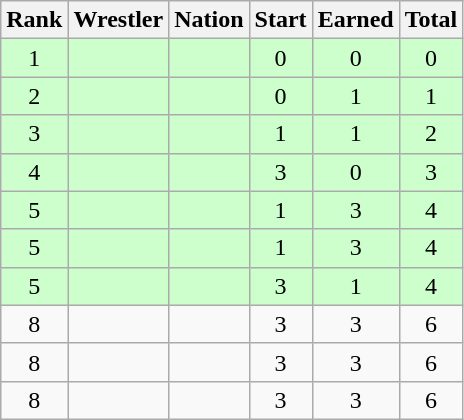<table class="wikitable sortable" style="text-align:center;">
<tr>
<th>Rank</th>
<th>Wrestler</th>
<th>Nation</th>
<th>Start</th>
<th>Earned</th>
<th>Total</th>
</tr>
<tr style="background:#cfc;">
<td>1</td>
<td align=left></td>
<td align=left></td>
<td>0</td>
<td>0</td>
<td>0</td>
</tr>
<tr style="background:#cfc;">
<td>2</td>
<td align=left></td>
<td align=left></td>
<td>0</td>
<td>1</td>
<td>1</td>
</tr>
<tr style="background:#cfc;">
<td>3</td>
<td align=left></td>
<td align=left></td>
<td>1</td>
<td>1</td>
<td>2</td>
</tr>
<tr style="background:#cfc;">
<td>4</td>
<td align=left></td>
<td align=left></td>
<td>3</td>
<td>0</td>
<td>3</td>
</tr>
<tr style="background:#cfc;">
<td>5</td>
<td align=left></td>
<td align=left></td>
<td>1</td>
<td>3</td>
<td>4</td>
</tr>
<tr style="background:#cfc;">
<td>5</td>
<td align=left></td>
<td align=left></td>
<td>1</td>
<td>3</td>
<td>4</td>
</tr>
<tr style="background:#cfc;">
<td>5</td>
<td align=left></td>
<td align=left></td>
<td>3</td>
<td>1</td>
<td>4</td>
</tr>
<tr>
<td>8</td>
<td align=left></td>
<td align=left></td>
<td>3</td>
<td>3</td>
<td>6</td>
</tr>
<tr>
<td>8</td>
<td align=left></td>
<td align=left></td>
<td>3</td>
<td>3</td>
<td>6</td>
</tr>
<tr>
<td>8</td>
<td align=left></td>
<td align=left></td>
<td>3</td>
<td>3</td>
<td>6</td>
</tr>
</table>
